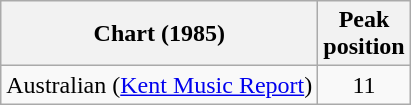<table class="wikitable">
<tr>
<th>Chart (1985)</th>
<th>Peak<br>position</th>
</tr>
<tr>
<td>Australian (<a href='#'>Kent Music Report</a>)</td>
<td align="center">11</td>
</tr>
</table>
